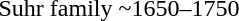<table>
<tr>
<td>Suhr family</td>
<td>~1650–1750</td>
</tr>
<tr>
</tr>
</table>
